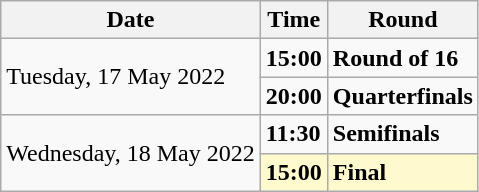<table class="wikitable">
<tr>
<th>Date</th>
<th>Time</th>
<th>Round</th>
</tr>
<tr>
<td rowspan="2">Tuesday, 17 May 2022</td>
<td><strong>15:00</strong></td>
<td><strong>Round of 16</strong></td>
</tr>
<tr>
<td><strong>20:00</strong></td>
<td><strong>Quarterfinals</strong></td>
</tr>
<tr>
<td rowspan="2">Wednesday, 18 May 2022</td>
<td><strong>11:30</strong></td>
<td><strong>Semifinals</strong></td>
</tr>
<tr style="background:lemonchiffon;">
<td><strong>15:00</strong></td>
<td><strong>Final</strong></td>
</tr>
</table>
